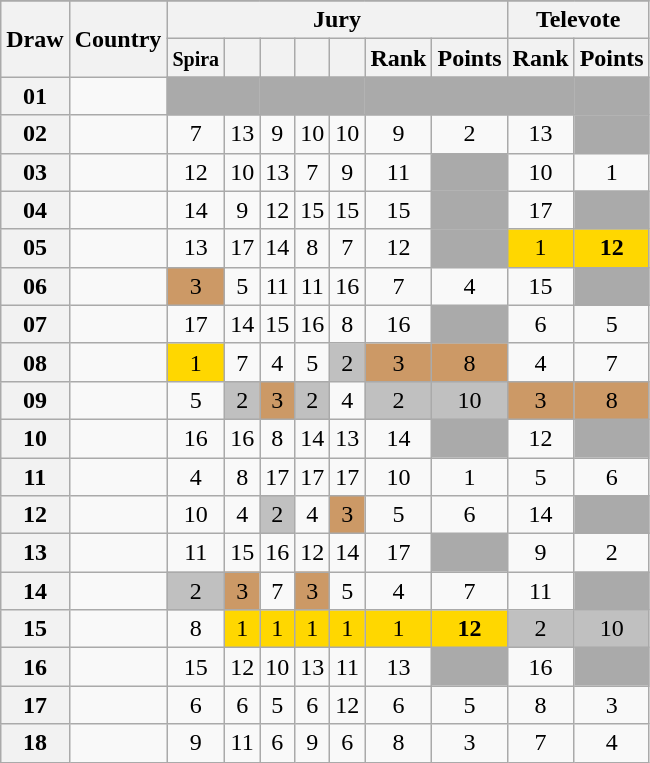<table class="sortable wikitable collapsible plainrowheaders" style="text-align:center;">
<tr>
</tr>
<tr>
<th scope="col" rowspan="2">Draw</th>
<th scope="col" rowspan="2">Country</th>
<th scope="col" colspan="7">Jury</th>
<th scope="col" colspan="2">Televote</th>
</tr>
<tr>
<th scope="col"><small>Spira</small></th>
<th scope="col"><small></small></th>
<th scope="col"><small></small></th>
<th scope="col"><small></small></th>
<th scope="col"><small></small></th>
<th scope="col">Rank</th>
<th scope="col">Points</th>
<th scope="col">Rank</th>
<th scope="col">Points</th>
</tr>
<tr class="sortbottom">
<th scope="row" style="text-align:center;">01</th>
<td style="text-align:left;"></td>
<td style="background:#AAAAAA;"></td>
<td style="background:#AAAAAA;"></td>
<td style="background:#AAAAAA;"></td>
<td style="background:#AAAAAA;"></td>
<td style="background:#AAAAAA;"></td>
<td style="background:#AAAAAA;"></td>
<td style="background:#AAAAAA;"></td>
<td style="background:#AAAAAA;"></td>
<td style="background:#AAAAAA;"></td>
</tr>
<tr>
<th scope="row" style="text-align:center;">02</th>
<td style="text-align:left;"></td>
<td>7</td>
<td>13</td>
<td>9</td>
<td>10</td>
<td>10</td>
<td>9</td>
<td>2</td>
<td>13</td>
<td style="background:#AAAAAA;"></td>
</tr>
<tr>
<th scope="row" style="text-align:center;">03</th>
<td style="text-align:left;"></td>
<td>12</td>
<td>10</td>
<td>13</td>
<td>7</td>
<td>9</td>
<td>11</td>
<td style="background:#AAAAAA;"></td>
<td>10</td>
<td>1</td>
</tr>
<tr>
<th scope="row" style="text-align:center;">04</th>
<td style="text-align:left;"></td>
<td>14</td>
<td>9</td>
<td>12</td>
<td>15</td>
<td>15</td>
<td>15</td>
<td style="background:#AAAAAA;"></td>
<td>17</td>
<td style="background:#AAAAAA;"></td>
</tr>
<tr>
<th scope="row" style="text-align:center;">05</th>
<td style="text-align:left;"></td>
<td>13</td>
<td>17</td>
<td>14</td>
<td>8</td>
<td>7</td>
<td>12</td>
<td style="background:#AAAAAA;"></td>
<td style="background:gold;">1</td>
<td style="background:gold;"><strong>12</strong></td>
</tr>
<tr>
<th scope="row" style="text-align:center;">06</th>
<td style="text-align:left;"></td>
<td style="background:#CC9966;">3</td>
<td>5</td>
<td>11</td>
<td>11</td>
<td>16</td>
<td>7</td>
<td>4</td>
<td>15</td>
<td style="background:#AAAAAA;"></td>
</tr>
<tr>
<th scope="row" style="text-align:center;">07</th>
<td style="text-align:left;"></td>
<td>17</td>
<td>14</td>
<td>15</td>
<td>16</td>
<td>8</td>
<td>16</td>
<td style="background:#AAAAAA;"></td>
<td>6</td>
<td>5</td>
</tr>
<tr>
<th scope="row" style="text-align:center;">08</th>
<td style="text-align:left;"></td>
<td style="background:gold;">1</td>
<td>7</td>
<td>4</td>
<td>5</td>
<td style="background:silver;">2</td>
<td style="background:#CC9966;">3</td>
<td style="background:#CC9966;">8</td>
<td>4</td>
<td>7</td>
</tr>
<tr>
<th scope="row" style="text-align:center;">09</th>
<td style="text-align:left;"></td>
<td>5</td>
<td style="background:silver;">2</td>
<td style="background:#CC9966;">3</td>
<td style="background:silver;">2</td>
<td>4</td>
<td style="background:silver;">2</td>
<td style="background:silver;">10</td>
<td style="background:#CC9966;">3</td>
<td style="background:#CC9966;">8</td>
</tr>
<tr>
<th scope="row" style="text-align:center;">10</th>
<td style="text-align:left;"></td>
<td>16</td>
<td>16</td>
<td>8</td>
<td>14</td>
<td>13</td>
<td>14</td>
<td style="background:#AAAAAA;"></td>
<td>12</td>
<td style="background:#AAAAAA;"></td>
</tr>
<tr>
<th scope="row" style="text-align:center;">11</th>
<td style="text-align:left;"></td>
<td>4</td>
<td>8</td>
<td>17</td>
<td>17</td>
<td>17</td>
<td>10</td>
<td>1</td>
<td>5</td>
<td>6</td>
</tr>
<tr>
<th scope="row" style="text-align:center;">12</th>
<td style="text-align:left;"></td>
<td>10</td>
<td>4</td>
<td style="background:silver;">2</td>
<td>4</td>
<td style="background:#CC9966;">3</td>
<td>5</td>
<td>6</td>
<td>14</td>
<td style="background:#AAAAAA;"></td>
</tr>
<tr>
<th scope="row" style="text-align:center;">13</th>
<td style="text-align:left;"></td>
<td>11</td>
<td>15</td>
<td>16</td>
<td>12</td>
<td>14</td>
<td>17</td>
<td style="background:#AAAAAA;"></td>
<td>9</td>
<td>2</td>
</tr>
<tr>
<th scope="row" style="text-align:center;">14</th>
<td style="text-align:left;"></td>
<td style="background:silver;">2</td>
<td style="background:#CC9966;">3</td>
<td>7</td>
<td style="background:#CC9966;">3</td>
<td>5</td>
<td>4</td>
<td>7</td>
<td>11</td>
<td style="background:#AAAAAA;"></td>
</tr>
<tr>
<th scope="row" style="text-align:center;">15</th>
<td style="text-align:left;"></td>
<td>8</td>
<td style="background:gold;">1</td>
<td style="background:gold;">1</td>
<td style="background:gold;">1</td>
<td style="background:gold;">1</td>
<td style="background:gold;">1</td>
<td style="background:gold;"><strong>12</strong></td>
<td style="background:silver;">2</td>
<td style="background:silver;">10</td>
</tr>
<tr>
<th scope="row" style="text-align:center;">16</th>
<td style="text-align:left;"></td>
<td>15</td>
<td>12</td>
<td>10</td>
<td>13</td>
<td>11</td>
<td>13</td>
<td style="background:#AAAAAA;"></td>
<td>16</td>
<td style="background:#AAAAAA;"></td>
</tr>
<tr>
<th scope="row" style="text-align:center;">17</th>
<td style="text-align:left;"></td>
<td>6</td>
<td>6</td>
<td>5</td>
<td>6</td>
<td>12</td>
<td>6</td>
<td>5</td>
<td>8</td>
<td>3</td>
</tr>
<tr>
<th scope="row" style="text-align:center;">18</th>
<td style="text-align:left;"></td>
<td>9</td>
<td>11</td>
<td>6</td>
<td>9</td>
<td>6</td>
<td>8</td>
<td>3</td>
<td>7</td>
<td>4</td>
</tr>
</table>
